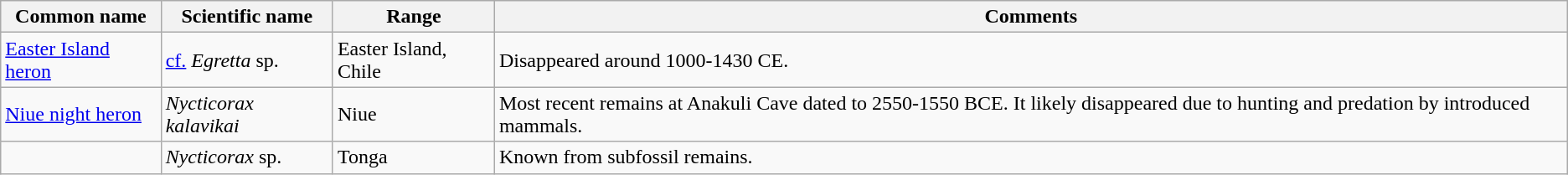<table class="wikitable sortable">
<tr>
<th>Common name</th>
<th>Scientific name</th>
<th>Range</th>
<th class="unsortable">Comments</th>
</tr>
<tr>
<td><a href='#'>Easter Island heron</a></td>
<td><a href='#'>cf.</a> <em>Egretta</em> sp.</td>
<td>Easter Island, Chile</td>
<td>Disappeared around 1000-1430 CE.</td>
</tr>
<tr>
<td><a href='#'>Niue night heron</a></td>
<td><em>Nycticorax kalavikai</em></td>
<td>Niue</td>
<td>Most recent remains at Anakuli Cave dated to 2550-1550 BCE. It likely disappeared due to hunting and predation by introduced mammals.</td>
</tr>
<tr>
<td></td>
<td><em>Nycticorax</em> sp.</td>
<td>Tonga</td>
<td>Known from subfossil remains.</td>
</tr>
</table>
